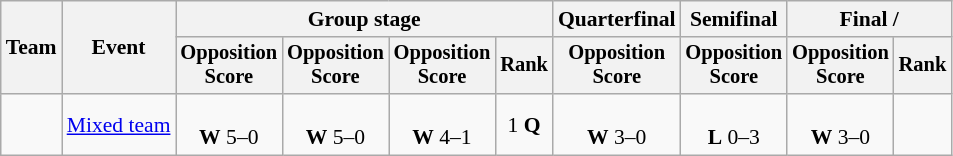<table class=wikitable style=font-size:90%;text-align:center>
<tr>
<th rowspan=2>Team</th>
<th rowspan=2>Event</th>
<th colspan=4>Group stage</th>
<th>Quarterfinal</th>
<th>Semifinal</th>
<th colspan=2>Final / </th>
</tr>
<tr style=font-size:95%>
<th>Opposition<br>Score</th>
<th>Opposition<br>Score</th>
<th>Opposition<br>Score</th>
<th>Rank</th>
<th>Opposition<br>Score</th>
<th>Opposition<br>Score</th>
<th>Opposition<br>Score</th>
<th>Rank</th>
</tr>
<tr>
<td align=left></td>
<td align=left><a href='#'>Mixed team</a></td>
<td><br><strong>W</strong> 5–0</td>
<td><br><strong>W</strong> 5–0</td>
<td><br><strong>W</strong> 4–1</td>
<td>1 <strong>Q</strong></td>
<td><br><strong>W</strong> 3–0</td>
<td><br><strong>L</strong> 0–3</td>
<td><br><strong>W</strong> 3–0</td>
<td></td>
</tr>
</table>
